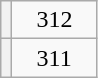<table class="wikitable">
<tr>
<th></th>
<td style="padding-left: 1em; padding-right: 1em">312</td>
</tr>
<tr>
<th></th>
<td style="padding-left: 1em; padding-right: 1em">311</td>
</tr>
</table>
